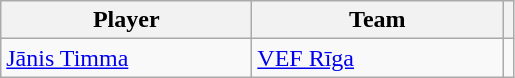<table class="wikitable">
<tr>
<th width=160>Player</th>
<th width=160>Team</th>
<th></th>
</tr>
<tr>
<td> <a href='#'>Jānis Timma</a></td>
<td> <a href='#'>VEF Rīga</a></td>
<td></td>
</tr>
</table>
